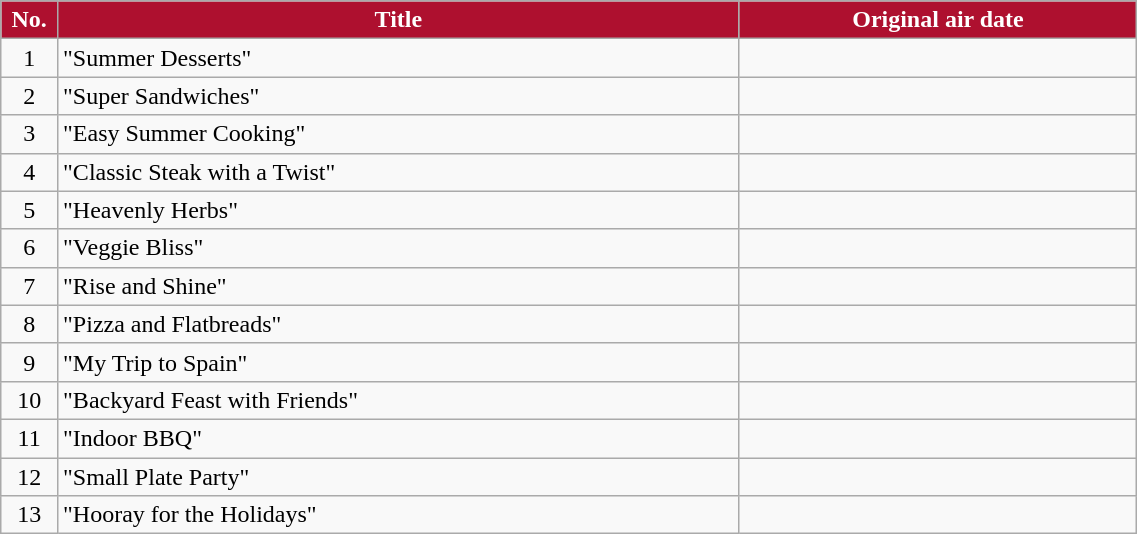<table class="wikitable plainrowheaders" style="width:60%;">
<tr>
<th style="background-color: #AE102F; color: #FFFFFF;" width=5%>No.</th>
<th style="background-color: #AE102F; color: #FFFFFF;" width=60%>Title</th>
<th style="background-color: #AE102F; color: #FFFFFF;">Original air date</th>
</tr>
<tr>
<td align=center>1</td>
<td>"Summer Desserts"</td>
<td align=center></td>
</tr>
<tr>
<td align=center>2</td>
<td>"Super Sandwiches"</td>
<td align=center></td>
</tr>
<tr>
<td align=center>3</td>
<td>"Easy Summer Cooking"</td>
<td align=center></td>
</tr>
<tr>
<td align=center>4</td>
<td>"Classic Steak with a Twist"</td>
<td align=center></td>
</tr>
<tr>
<td align=center>5</td>
<td>"Heavenly Herbs"</td>
<td align=center></td>
</tr>
<tr>
<td align=center>6</td>
<td>"Veggie Bliss"</td>
<td align=center></td>
</tr>
<tr>
<td align=center>7</td>
<td>"Rise and Shine"</td>
<td align=center></td>
</tr>
<tr>
<td align=center>8</td>
<td>"Pizza and Flatbreads"</td>
<td align=center></td>
</tr>
<tr>
<td align=center>9</td>
<td>"My Trip to Spain"</td>
<td align=center></td>
</tr>
<tr>
<td align=center>10</td>
<td>"Backyard Feast with Friends"</td>
<td align=center></td>
</tr>
<tr>
<td align=center>11</td>
<td>"Indoor BBQ"</td>
<td align=center></td>
</tr>
<tr>
<td align=center>12</td>
<td>"Small Plate Party"</td>
<td align=center></td>
</tr>
<tr>
<td align=center>13</td>
<td>"Hooray for the Holidays"</td>
<td align=center></td>
</tr>
</table>
